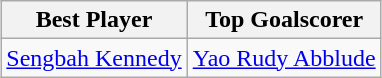<table class="wikitable" style="text-align: center; margin: 0 auto;">
<tr>
<th>Best Player</th>
<th>Top Goalscorer</th>
</tr>
<tr>
<td> <a href='#'>Sengbah Kennedy</a></td>
<td> <a href='#'>Yao Rudy Abblude</a></td>
</tr>
</table>
